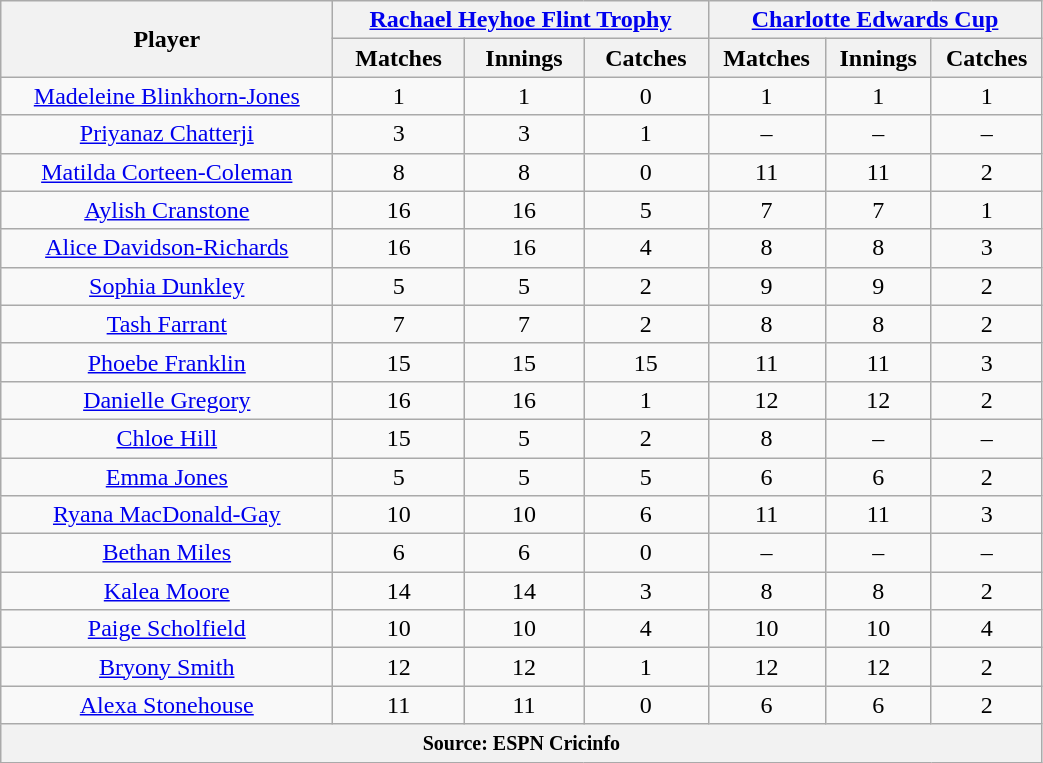<table class="wikitable" style="text-align:center; width:55%;">
<tr>
<th rowspan=2>Player</th>
<th colspan=3><a href='#'>Rachael Heyhoe Flint Trophy</a></th>
<th colspan=3><a href='#'>Charlotte Edwards Cup</a></th>
</tr>
<tr>
<th>Matches</th>
<th>Innings</th>
<th>Catches</th>
<th>Matches</th>
<th>Innings</th>
<th>Catches</th>
</tr>
<tr>
<td><a href='#'>Madeleine Blinkhorn-Jones</a></td>
<td>1</td>
<td>1</td>
<td>0</td>
<td>1</td>
<td>1</td>
<td>1</td>
</tr>
<tr>
<td><a href='#'>Priyanaz Chatterji</a></td>
<td>3</td>
<td>3</td>
<td>1</td>
<td>–</td>
<td>–</td>
<td>–</td>
</tr>
<tr>
<td><a href='#'>Matilda Corteen-Coleman</a></td>
<td>8</td>
<td>8</td>
<td>0</td>
<td>11</td>
<td>11</td>
<td>2</td>
</tr>
<tr>
<td><a href='#'>Aylish Cranstone</a></td>
<td>16</td>
<td>16</td>
<td>5</td>
<td>7</td>
<td>7</td>
<td>1</td>
</tr>
<tr>
<td><a href='#'>Alice Davidson-Richards</a></td>
<td>16</td>
<td>16</td>
<td>4</td>
<td>8</td>
<td>8</td>
<td>3</td>
</tr>
<tr>
<td><a href='#'>Sophia Dunkley</a></td>
<td>5</td>
<td>5</td>
<td>2</td>
<td>9</td>
<td>9</td>
<td>2</td>
</tr>
<tr>
<td><a href='#'>Tash Farrant</a></td>
<td>7</td>
<td>7</td>
<td>2</td>
<td>8</td>
<td>8</td>
<td>2</td>
</tr>
<tr>
<td><a href='#'>Phoebe Franklin</a></td>
<td>15</td>
<td>15</td>
<td>15</td>
<td>11</td>
<td>11</td>
<td>3</td>
</tr>
<tr>
<td><a href='#'>Danielle Gregory</a></td>
<td>16</td>
<td>16</td>
<td>1</td>
<td>12</td>
<td>12</td>
<td>2</td>
</tr>
<tr>
<td><a href='#'>Chloe Hill</a></td>
<td>15</td>
<td>5</td>
<td>2</td>
<td>8</td>
<td>–</td>
<td>–</td>
</tr>
<tr>
<td><a href='#'>Emma Jones</a></td>
<td>5</td>
<td>5</td>
<td>5</td>
<td>6</td>
<td>6</td>
<td>2</td>
</tr>
<tr>
<td><a href='#'>Ryana MacDonald-Gay</a></td>
<td>10</td>
<td>10</td>
<td>6</td>
<td>11</td>
<td>11</td>
<td>3</td>
</tr>
<tr>
<td><a href='#'>Bethan Miles</a></td>
<td>6</td>
<td>6</td>
<td>0</td>
<td>–</td>
<td>–</td>
<td>–</td>
</tr>
<tr>
<td><a href='#'>Kalea Moore</a></td>
<td>14</td>
<td>14</td>
<td>3</td>
<td>8</td>
<td>8</td>
<td>2</td>
</tr>
<tr>
<td><a href='#'>Paige Scholfield</a></td>
<td>10</td>
<td>10</td>
<td>4</td>
<td>10</td>
<td>10</td>
<td>4</td>
</tr>
<tr>
<td><a href='#'>Bryony Smith</a></td>
<td>12</td>
<td>12</td>
<td>1</td>
<td>12</td>
<td>12</td>
<td>2</td>
</tr>
<tr>
<td><a href='#'>Alexa Stonehouse</a></td>
<td>11</td>
<td>11</td>
<td>0</td>
<td>6</td>
<td>6</td>
<td>2</td>
</tr>
<tr>
<th colspan="7"><small>Source: ESPN Cricinfo</small></th>
</tr>
</table>
